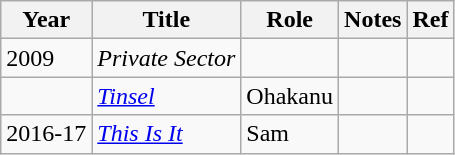<table class="wikitable">
<tr>
<th>Year</th>
<th>Title</th>
<th>Role</th>
<th>Notes</th>
<th>Ref</th>
</tr>
<tr>
<td>2009</td>
<td><em>Private Sector</em></td>
<td></td>
<td></td>
<td></td>
</tr>
<tr>
<td></td>
<td><a href='#'><em>Tinsel</em></a></td>
<td>Ohakanu</td>
<td></td>
<td></td>
</tr>
<tr>
<td>2016-17</td>
<td><em><a href='#'>This Is It</a></em></td>
<td>Sam</td>
<td></td>
<td></td>
</tr>
</table>
